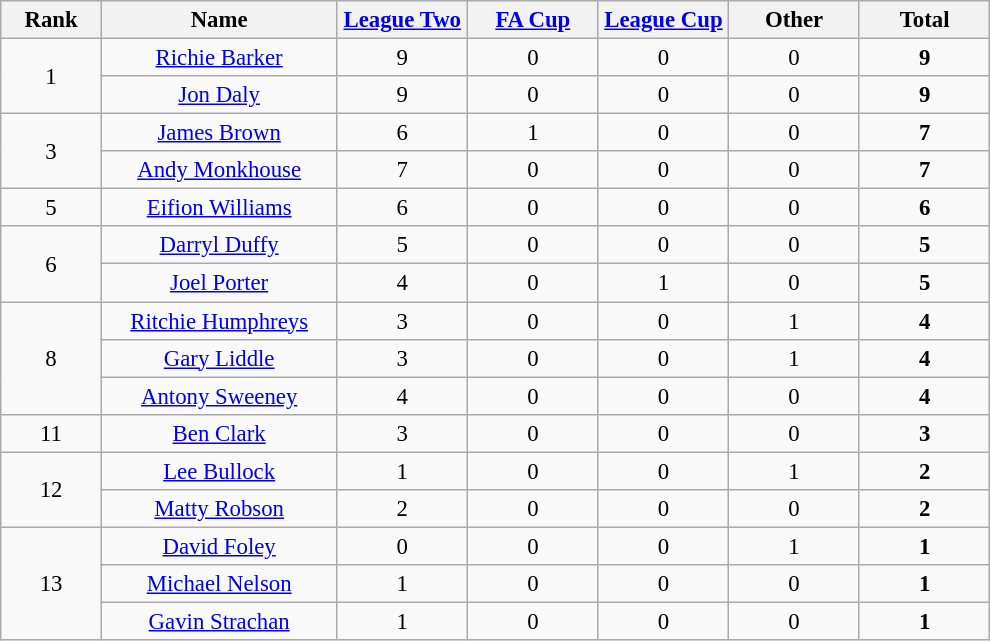<table class="wikitable" style="font-size: 95%; text-align: center;">
<tr>
<th width=60>Rank</th>
<th width=150>Name</th>
<th width=80><a href='#'>League Two</a></th>
<th width=80><a href='#'>FA Cup</a></th>
<th width=80><a href='#'>League Cup</a></th>
<th width=80>Other</th>
<th width=80><strong>Total</strong></th>
</tr>
<tr>
<td rowspan=2>1</td>
<td><a href='#'>Richie Barker</a></td>
<td>9</td>
<td>0</td>
<td>0</td>
<td>0</td>
<td><strong>9</strong></td>
</tr>
<tr>
<td><a href='#'>Jon Daly</a></td>
<td>9</td>
<td>0</td>
<td>0</td>
<td>0</td>
<td><strong>9</strong></td>
</tr>
<tr>
<td rowspan=2>3</td>
<td><a href='#'>James Brown</a></td>
<td>6</td>
<td>1</td>
<td>0</td>
<td>0</td>
<td><strong>7</strong></td>
</tr>
<tr>
<td><a href='#'>Andy Monkhouse</a></td>
<td>7</td>
<td>0</td>
<td>0</td>
<td>0</td>
<td><strong>7</strong></td>
</tr>
<tr>
<td>5</td>
<td><a href='#'>Eifion Williams</a></td>
<td>6</td>
<td>0</td>
<td>0</td>
<td>0</td>
<td><strong>6</strong></td>
</tr>
<tr>
<td rowspan=2>6</td>
<td><a href='#'>Darryl Duffy</a></td>
<td>5</td>
<td>0</td>
<td>0</td>
<td>0</td>
<td><strong>5</strong></td>
</tr>
<tr>
<td><a href='#'>Joel Porter</a></td>
<td>4</td>
<td>0</td>
<td>1</td>
<td>0</td>
<td><strong>5</strong></td>
</tr>
<tr>
<td rowspan=3>8</td>
<td><a href='#'>Ritchie Humphreys</a></td>
<td>3</td>
<td>0</td>
<td>0</td>
<td>1</td>
<td><strong>4</strong></td>
</tr>
<tr>
<td><a href='#'>Gary Liddle</a></td>
<td>3</td>
<td>0</td>
<td>0</td>
<td>1</td>
<td><strong>4</strong></td>
</tr>
<tr>
<td><a href='#'>Antony Sweeney</a></td>
<td>4</td>
<td>0</td>
<td>0</td>
<td>0</td>
<td><strong>4</strong></td>
</tr>
<tr>
<td>11</td>
<td><a href='#'>Ben Clark</a></td>
<td>3</td>
<td>0</td>
<td>0</td>
<td>0</td>
<td><strong>3</strong></td>
</tr>
<tr>
<td rowspan=2>12</td>
<td><a href='#'>Lee Bullock</a></td>
<td>1</td>
<td>0</td>
<td>0</td>
<td>1</td>
<td><strong>2</strong></td>
</tr>
<tr>
<td><a href='#'>Matty Robson</a></td>
<td>2</td>
<td>0</td>
<td>0</td>
<td>0</td>
<td><strong>2</strong></td>
</tr>
<tr>
<td rowspan=3>13</td>
<td><a href='#'>David Foley</a></td>
<td>0</td>
<td>0</td>
<td>0</td>
<td>1</td>
<td><strong>1</strong></td>
</tr>
<tr>
<td><a href='#'>Michael Nelson</a></td>
<td>1</td>
<td>0</td>
<td>0</td>
<td>0</td>
<td><strong>1</strong></td>
</tr>
<tr>
<td><a href='#'>Gavin Strachan</a></td>
<td>1</td>
<td>0</td>
<td>0</td>
<td>0</td>
<td><strong>1</strong></td>
</tr>
</table>
